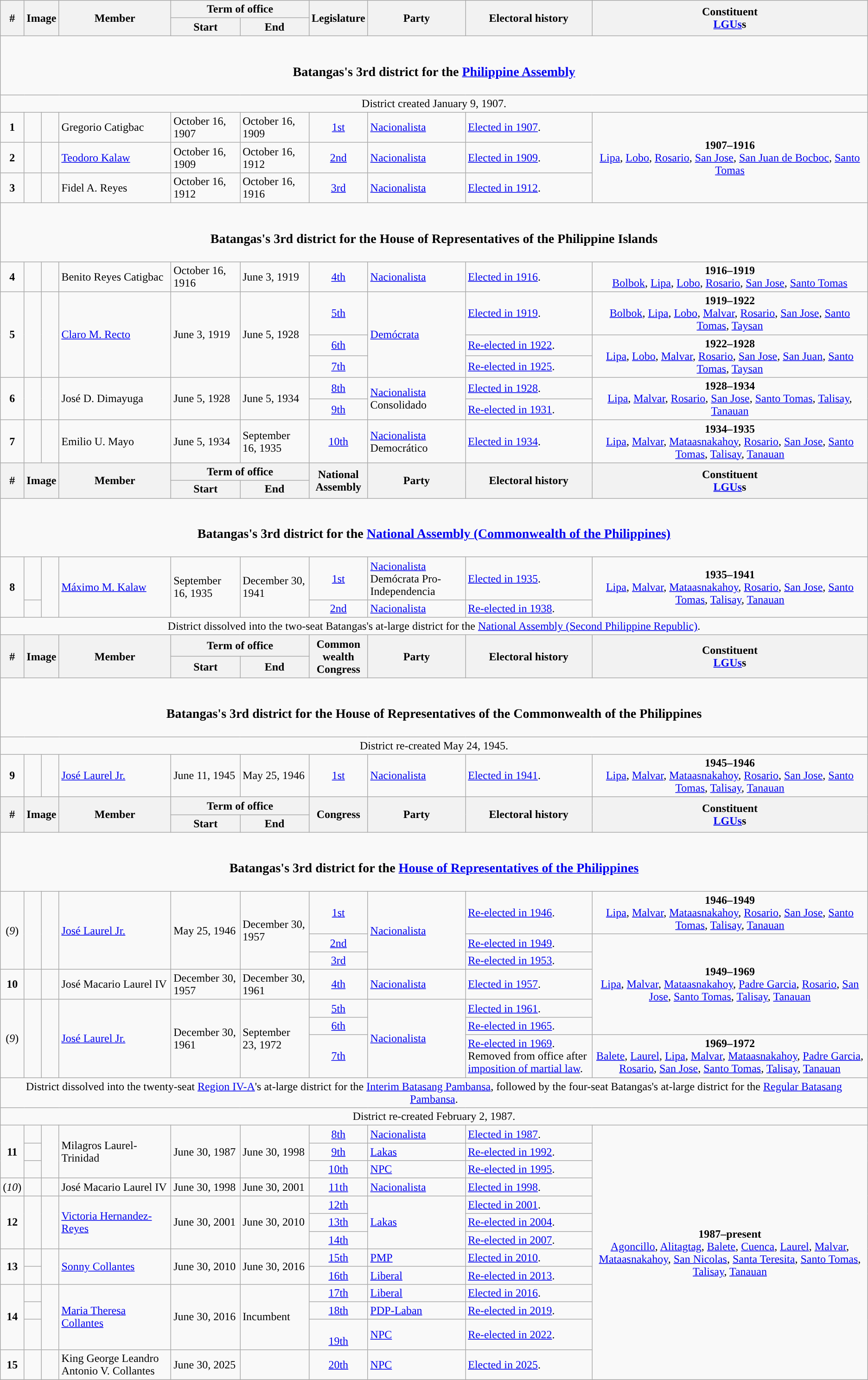<table class=wikitable>
<tr>
<th rowspan="2">#</th>
<th rowspan="2" colspan=2>Image</th>
<th rowspan="2">Member</th>
<th colspan=2>Term of office</th>
<th rowspan="2">Legislature</th>
<th rowspan="2">Party</th>
<th rowspan="2">Electoral history</th>
<th rowspan="2">Constituent<br><a href='#'>LGUs</a>s</th>
</tr>
<tr>
<th>Start</th>
<th>End</th>
</tr>
<tr>
<td colspan="10" style="text-align:center;"><br><h3>Batangas's 3rd district for the <a href='#'>Philippine Assembly</a></h3></td>
</tr>
<tr>
<td colspan="10" style="text-align:center;">District created January 9, 1907.</td>
</tr>
<tr>
<td style="text-align:center;"><strong>1</strong></td>
<td style="color:inherit;background:"></td>
<td></td>
<td>Gregorio Catigbac</td>
<td>October 16, 1907</td>
<td>October 16, 1909</td>
<td style="text-align:center;"><a href='#'>1st</a></td>
<td><a href='#'>Nacionalista</a></td>
<td><a href='#'>Elected in 1907</a>.</td>
<td rowspan="3" style="text-align:center;"><strong>1907–1916</strong><br><a href='#'>Lipa</a>, <a href='#'>Lobo</a>, <a href='#'>Rosario</a>, <a href='#'>San Jose</a>, <a href='#'>San Juan de Bocboc</a>, <a href='#'>Santo Tomas</a></td>
</tr>
<tr>
<td style="text-align:center;"><strong>2</strong></td>
<td style="color:inherit;background:"></td>
<td></td>
<td><a href='#'>Teodoro Kalaw</a></td>
<td>October 16, 1909</td>
<td>October 16, 1912</td>
<td style="text-align:center;"><a href='#'>2nd</a></td>
<td><a href='#'>Nacionalista</a></td>
<td><a href='#'>Elected in 1909</a>.</td>
</tr>
<tr>
<td style="text-align:center;"><strong>3</strong></td>
<td style="color:inherit;background:"></td>
<td></td>
<td>Fidel A. Reyes</td>
<td>October 16, 1912</td>
<td>October 16, 1916</td>
<td style="text-align:center;"><a href='#'>3rd</a></td>
<td><a href='#'>Nacionalista</a></td>
<td><a href='#'>Elected in 1912</a>.</td>
</tr>
<tr>
<td colspan="10" style="text-align:center;"><br><h3>Batangas's 3rd district for the House of Representatives of the Philippine Islands</h3></td>
</tr>
<tr>
<td style="text-align:center;"><strong>4</strong></td>
<td style="color:inherit;background:"></td>
<td></td>
<td>Benito Reyes Catigbac</td>
<td>October 16, 1916</td>
<td>June 3, 1919</td>
<td style="text-align:center;"><a href='#'>4th</a></td>
<td><a href='#'>Nacionalista</a></td>
<td><a href='#'>Elected in 1916</a>.</td>
<td style="text-align:center;"><strong>1916–1919</strong><br><a href='#'>Bolbok</a>, <a href='#'>Lipa</a>, <a href='#'>Lobo</a>, <a href='#'>Rosario</a>, <a href='#'>San Jose</a>, <a href='#'>Santo Tomas</a></td>
</tr>
<tr>
<td rowspan="3" style="text-align:center;"><strong>5</strong></td>
<td rowspan="3" style="color:inherit;background:"></td>
<td rowspan="3"></td>
<td rowspan="3"><a href='#'>Claro M. Recto</a></td>
<td rowspan="3">June 3, 1919</td>
<td rowspan="3">June 5, 1928</td>
<td style="text-align:center;"><a href='#'>5th</a></td>
<td rowspan="3"><a href='#'>Demócrata</a></td>
<td><a href='#'>Elected in 1919</a>.</td>
<td style="text-align:center;"><strong>1919–1922</strong><br><a href='#'>Bolbok</a>, <a href='#'>Lipa</a>, <a href='#'>Lobo</a>, <a href='#'>Malvar</a>, <a href='#'>Rosario</a>, <a href='#'>San Jose</a>, <a href='#'>Santo Tomas</a>, <a href='#'>Taysan</a></td>
</tr>
<tr>
<td style="text-align:center;"><a href='#'>6th</a></td>
<td><a href='#'>Re-elected in 1922</a>.</td>
<td rowspan="2" style="text-align:center;"><strong>1922–1928</strong><br><a href='#'>Lipa</a>, <a href='#'>Lobo</a>, <a href='#'>Malvar</a>, <a href='#'>Rosario</a>, <a href='#'>San Jose</a>, <a href='#'>San Juan</a>, <a href='#'>Santo Tomas</a>, <a href='#'>Taysan</a></td>
</tr>
<tr>
<td style="text-align:center;"><a href='#'>7th</a></td>
<td><a href='#'>Re-elected in 1925</a>.</td>
</tr>
<tr>
<td rowspan="2" style="text-align:center;"><strong>6</strong></td>
<td rowspan="2" style="color:inherit;background:"></td>
<td rowspan="2"></td>
<td rowspan="2">José D. Dimayuga</td>
<td rowspan="2">June 5, 1928</td>
<td rowspan="2">June 5, 1934</td>
<td style="text-align:center;"><a href='#'>8th</a></td>
<td rowspan="2"><a href='#'>Nacionalista</a><br>Consolidado</td>
<td><a href='#'>Elected in 1928</a>.</td>
<td rowspan="2" style="text-align:center;"><strong>1928–1934</strong><br><a href='#'>Lipa</a>, <a href='#'>Malvar</a>, <a href='#'>Rosario</a>, <a href='#'>San Jose</a>, <a href='#'>Santo Tomas</a>, <a href='#'>Talisay</a>, <a href='#'>Tanauan</a></td>
</tr>
<tr>
<td style="text-align:center;"><a href='#'>9th</a></td>
<td><a href='#'>Re-elected in 1931</a>.</td>
</tr>
<tr>
<td style="text-align:center;"><strong>7</strong></td>
<td style="color:inherit;background:"></td>
<td></td>
<td>Emilio U. Mayo</td>
<td>June 5, 1934</td>
<td>September 16, 1935</td>
<td style="text-align:center;"><a href='#'>10th</a></td>
<td><a href='#'>Nacionalista</a><br>Democrático</td>
<td><a href='#'>Elected in 1934</a>.</td>
<td style="text-align:center;"><strong>1934–1935</strong><br><a href='#'>Lipa</a>, <a href='#'>Malvar</a>, <a href='#'>Mataasnakahoy</a>, <a href='#'>Rosario</a>, <a href='#'>San Jose</a>, <a href='#'>Santo Tomas</a>, <a href='#'>Talisay</a>, <a href='#'>Tanauan</a></td>
</tr>
<tr>
<th rowspan="2">#</th>
<th rowspan="2" colspan=2>Image</th>
<th rowspan="2">Member</th>
<th colspan=2>Term of office</th>
<th rowspan="2">National<br>Assembly</th>
<th rowspan="2">Party</th>
<th rowspan="2">Electoral history</th>
<th rowspan="2">Constituent<br><a href='#'>LGUs</a>s</th>
</tr>
<tr>
<th>Start</th>
<th>End</th>
</tr>
<tr>
<td colspan="10" style="text-align:center;"><br><h3>Batangas's 3rd district for the <a href='#'>National Assembly (Commonwealth of the Philippines)</a></h3></td>
</tr>
<tr>
<td rowspan="2" style="text-align:center;"><strong>8</strong></td>
<td style="color:inherit;background:"></td>
<td rowspan="2"></td>
<td rowspan="2"><a href='#'>Máximo M. Kalaw</a></td>
<td rowspan="2">September 16, 1935</td>
<td rowspan="2">December 30, 1941</td>
<td style="text-align:center;"><a href='#'>1st</a></td>
<td><a href='#'>Nacionalista</a><br>Demócrata Pro-Independencia</td>
<td><a href='#'>Elected in 1935</a>.</td>
<td rowspan="2" style="text-align:center;"><strong>1935–1941</strong><br><a href='#'>Lipa</a>, <a href='#'>Malvar</a>, <a href='#'>Mataasnakahoy</a>, <a href='#'>Rosario</a>, <a href='#'>San Jose</a>, <a href='#'>Santo Tomas</a>, <a href='#'>Talisay</a>, <a href='#'>Tanauan</a></td>
</tr>
<tr>
<td style="color:inherit;background:"></td>
<td style="text-align:center;"><a href='#'>2nd</a></td>
<td><a href='#'>Nacionalista</a></td>
<td><a href='#'>Re-elected in 1938</a>.</td>
</tr>
<tr>
<td colspan="10" style="text-align:center;">District dissolved into the two-seat Batangas's at-large district for the <a href='#'>National Assembly (Second Philippine Republic)</a>.</td>
</tr>
<tr>
<th rowspan="2">#</th>
<th rowspan="2" colspan=2>Image</th>
<th rowspan="2">Member</th>
<th colspan=2>Term of office</th>
<th rowspan="2">Common<br>wealth<br>Congress</th>
<th rowspan="2">Party</th>
<th rowspan="2">Electoral history</th>
<th rowspan="2">Constituent<br><a href='#'>LGUs</a>s</th>
</tr>
<tr>
<th>Start</th>
<th>End</th>
</tr>
<tr>
<td colspan="10" style="text-align:center;"><br><h3>Batangas's 3rd district for the House of Representatives of the Commonwealth of the Philippines</h3></td>
</tr>
<tr>
<td colspan="10" style="text-align:center;">District re-created May 24, 1945.</td>
</tr>
<tr>
<td style="text-align:center;"><strong>9</strong></td>
<td style="color:inherit;background:"></td>
<td></td>
<td><a href='#'>José Laurel Jr.</a></td>
<td>June 11, 1945</td>
<td>May 25, 1946</td>
<td style="text-align:center;"><a href='#'>1st</a></td>
<td><a href='#'>Nacionalista</a></td>
<td><a href='#'>Elected in 1941</a>.</td>
<td style="text-align:center;"><strong>1945–1946</strong><br><a href='#'>Lipa</a>, <a href='#'>Malvar</a>, <a href='#'>Mataasnakahoy</a>, <a href='#'>Rosario</a>, <a href='#'>San Jose</a>, <a href='#'>Santo Tomas</a>, <a href='#'>Talisay</a>, <a href='#'>Tanauan</a></td>
</tr>
<tr>
<th rowspan="2">#</th>
<th rowspan="2" colspan=2>Image</th>
<th rowspan="2">Member</th>
<th colspan=2>Term of office</th>
<th rowspan="2">Congress</th>
<th rowspan="2">Party</th>
<th rowspan="2">Electoral history</th>
<th rowspan="2">Constituent<br><a href='#'>LGUs</a>s</th>
</tr>
<tr>
<th>Start</th>
<th>End</th>
</tr>
<tr>
<td colspan="10" style="text-align:center;"><br><h3>Batangas's 3rd district for the <a href='#'>House of Representatives of the Philippines</a></h3></td>
</tr>
<tr>
<td rowspan="3" style="text-align:center;">(<em>9</em>)</td>
<td rowspan="3" style="color:inherit;background:"></td>
<td rowspan="3"></td>
<td rowspan="3"><a href='#'>José Laurel Jr.</a></td>
<td rowspan="3">May 25, 1946</td>
<td rowspan="3">December 30, 1957</td>
<td style="text-align:center;"><a href='#'>1st</a></td>
<td rowspan="3"><a href='#'>Nacionalista</a></td>
<td><a href='#'>Re-elected in 1946</a>.</td>
<td style="text-align:center;"><strong>1946–1949</strong><br><a href='#'>Lipa</a>, <a href='#'>Malvar</a>, <a href='#'>Mataasnakahoy</a>, <a href='#'>Rosario</a>, <a href='#'>San Jose</a>, <a href='#'>Santo Tomas</a>, <a href='#'>Talisay</a>, <a href='#'>Tanauan</a></td>
</tr>
<tr>
<td style="text-align:center;"><a href='#'>2nd</a></td>
<td><a href='#'>Re-elected in 1949</a>.</td>
<td rowspan="5" style="text-align:center;"><strong>1949–1969</strong><br><a href='#'>Lipa</a>, <a href='#'>Malvar</a>, <a href='#'>Mataasnakahoy</a>, <a href='#'>Padre Garcia</a>, <a href='#'>Rosario</a>, <a href='#'>San Jose</a>, <a href='#'>Santo Tomas</a>, <a href='#'>Talisay</a>, <a href='#'>Tanauan</a></td>
</tr>
<tr>
<td style="text-align:center;"><a href='#'>3rd</a></td>
<td><a href='#'>Re-elected in 1953</a>.</td>
</tr>
<tr>
<td style="text-align:center;"><strong>10</strong></td>
<td style="color:inherit;background:"></td>
<td></td>
<td>José Macario Laurel IV</td>
<td>December 30, 1957</td>
<td>December 30, 1961</td>
<td style="text-align:center;"><a href='#'>4th</a></td>
<td><a href='#'>Nacionalista</a></td>
<td><a href='#'>Elected in 1957</a>.</td>
</tr>
<tr>
<td rowspan="3" style="text-align:center;">(<em>9</em>)</td>
<td rowspan="3" style="color:inherit;background:"></td>
<td rowspan="3"></td>
<td rowspan="3"><a href='#'>José Laurel Jr.</a></td>
<td rowspan="3">December 30, 1961</td>
<td rowspan="3">September 23, 1972</td>
<td style="text-align:center;"><a href='#'>5th</a></td>
<td rowspan="3"><a href='#'>Nacionalista</a></td>
<td><a href='#'>Elected in 1961</a>.</td>
</tr>
<tr>
<td style="text-align:center;"><a href='#'>6th</a></td>
<td><a href='#'>Re-elected in 1965</a>.</td>
</tr>
<tr>
<td style="text-align:center;"><a href='#'>7th</a></td>
<td><a href='#'>Re-elected in 1969</a>.<br>Removed from office after <a href='#'>imposition of martial law</a>.</td>
<td style="text-align:center;"><strong>1969–1972</strong><br><a href='#'>Balete</a>, <a href='#'>Laurel</a>, <a href='#'>Lipa</a>, <a href='#'>Malvar</a>, <a href='#'>Mataasnakahoy</a>, <a href='#'>Padre Garcia</a>, <a href='#'>Rosario</a>, <a href='#'>San Jose</a>, <a href='#'>Santo Tomas</a>, <a href='#'>Talisay</a>, <a href='#'>Tanauan</a></td>
</tr>
<tr>
<td colspan="10" style="text-align:center;">District dissolved into the twenty-seat <a href='#'>Region IV-A</a>'s at-large district for the <a href='#'>Interim Batasang Pambansa</a>, followed by the four-seat Batangas's at-large district for the <a href='#'>Regular Batasang Pambansa</a>.</td>
</tr>
<tr>
<td colspan="10" style="text-align:center;">District re-created February 2, 1987.</td>
</tr>
<tr>
<td rowspan="3" style="text-align:center;"><strong>11</strong></td>
<td style="color:inherit;background:"></td>
<td rowspan="3"></td>
<td rowspan="3">Milagros Laurel-Trinidad</td>
<td rowspan="3">June 30, 1987</td>
<td rowspan="3">June 30, 1998</td>
<td style="text-align:center;"><a href='#'>8th</a></td>
<td><a href='#'>Nacionalista</a></td>
<td><a href='#'>Elected in 1987</a>.</td>
<td rowspan="14" style="text-align:center;"><strong>1987–present</strong><br><a href='#'>Agoncillo</a>, <a href='#'>Alitagtag</a>, <a href='#'>Balete</a>, <a href='#'>Cuenca</a>, <a href='#'>Laurel</a>, <a href='#'>Malvar</a>, <a href='#'>Mataasnakahoy</a>, <a href='#'>San Nicolas</a>, <a href='#'>Santa Teresita</a>, <a href='#'>Santo Tomas</a>, <a href='#'>Talisay</a>, <a href='#'>Tanauan</a></td>
</tr>
<tr>
<td style="color:inherit;background:"></td>
<td style="text-align:center;"><a href='#'>9th</a></td>
<td><a href='#'>Lakas</a></td>
<td><a href='#'>Re-elected in 1992</a>.</td>
</tr>
<tr>
<td style="color:inherit;background:"></td>
<td style="text-align:center;"><a href='#'>10th</a></td>
<td><a href='#'>NPC</a></td>
<td><a href='#'>Re-elected in 1995</a>.</td>
</tr>
<tr>
<td style="text-align:center;">(<em>10</em>)</td>
<td style="color:inherit;background:"></td>
<td></td>
<td>José Macario Laurel IV</td>
<td>June 30, 1998</td>
<td>June 30, 2001</td>
<td style="text-align:center;"><a href='#'>11th</a></td>
<td><a href='#'>Nacionalista</a></td>
<td><a href='#'>Elected in 1998</a>.</td>
</tr>
<tr>
<td rowspan="3" style="text-align:center;"><strong>12</strong></td>
<td rowspan="3" style="color:inherit;background:"></td>
<td rowspan="3"></td>
<td rowspan="3"><a href='#'>Victoria Hernandez-Reyes</a></td>
<td rowspan="3">June 30, 2001</td>
<td rowspan="3">June 30, 2010</td>
<td style="text-align:center;"><a href='#'>12th</a></td>
<td rowspan="3"><a href='#'>Lakas</a></td>
<td><a href='#'>Elected in 2001</a>.</td>
</tr>
<tr>
<td style="text-align:center;"><a href='#'>13th</a></td>
<td><a href='#'>Re-elected in 2004</a>.</td>
</tr>
<tr>
<td style="text-align:center;"><a href='#'>14th</a></td>
<td><a href='#'>Re-elected in 2007</a>.</td>
</tr>
<tr>
<td rowspan="3" style="text-align:center;"><strong>13</strong></td>
<td style="color:inherit;background:"></td>
<td rowspan="3"></td>
<td rowspan="3"><a href='#'>Sonny Collantes</a></td>
<td rowspan="3">June 30, 2010</td>
<td rowspan="3">June 30, 2016</td>
<td rowspan="2" style="text-align:center;"><a href='#'>15th</a></td>
<td><a href='#'>PMP</a></td>
<td rowspan="2"><a href='#'>Elected in 2010</a>.</td>
</tr>
<tr>
<td rowspan=2 style="color:inherit;background:"></td>
<td rowspan=2><a href='#'>Liberal</a></td>
</tr>
<tr>
<td style="text-align:center;"><a href='#'>16th</a></td>
<td><a href='#'>Re-elected in 2013</a>.</td>
</tr>
<tr>
<td rowspan="3" style="text-align:center;"><strong>14</strong></td>
<td style="color:inherit;background:"></td>
<td rowspan="3"></td>
<td rowspan="3"><a href='#'>Maria Theresa Collantes</a></td>
<td rowspan="3">June 30, 2016</td>
<td rowspan="3">Incumbent</td>
<td style="text-align:center;"><a href='#'>17th</a></td>
<td><a href='#'>Liberal</a></td>
<td><a href='#'>Elected in 2016</a>.</td>
</tr>
<tr>
<td style="color:inherit;background:"></td>
<td style="text-align:center;"><a href='#'>18th</a></td>
<td><a href='#'>PDP-Laban</a></td>
<td><a href='#'>Re-elected in 2019</a>.</td>
</tr>
<tr>
<td style="color:inherit;background:"></td>
<td style="text-align:center;"><br><a href='#'>19th</a></td>
<td><a href='#'>NPC</a></td>
<td><a href='#'>Re-elected in 2022</a>.</td>
</tr>
<tr>
<td style="text-align:center;"><strong>15</strong></td>
<td style="color:inherit;background:"></td>
<td></td>
<td>King George Leandro Antonio V. Collantes</td>
<td>June 30, 2025</td>
<td></td>
<td style="text-align:center;"><a href='#'>20th</a></td>
<td><a href='#'>NPC</a></td>
<td><a href='#'>Elected in 2025</a>.</td>
</tr>
</table>
